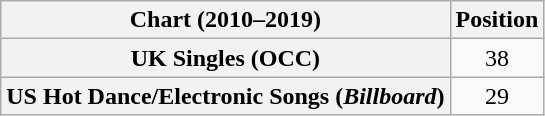<table class="wikitable sortable plainrowheaders" style="text-align:center">
<tr>
<th scope="col">Chart (2010–2019)</th>
<th scope="col">Position</th>
</tr>
<tr>
<th scope="row">UK Singles (OCC)</th>
<td>38</td>
</tr>
<tr>
<th scope="row">US Hot Dance/Electronic Songs (<em>Billboard</em>)</th>
<td>29</td>
</tr>
</table>
